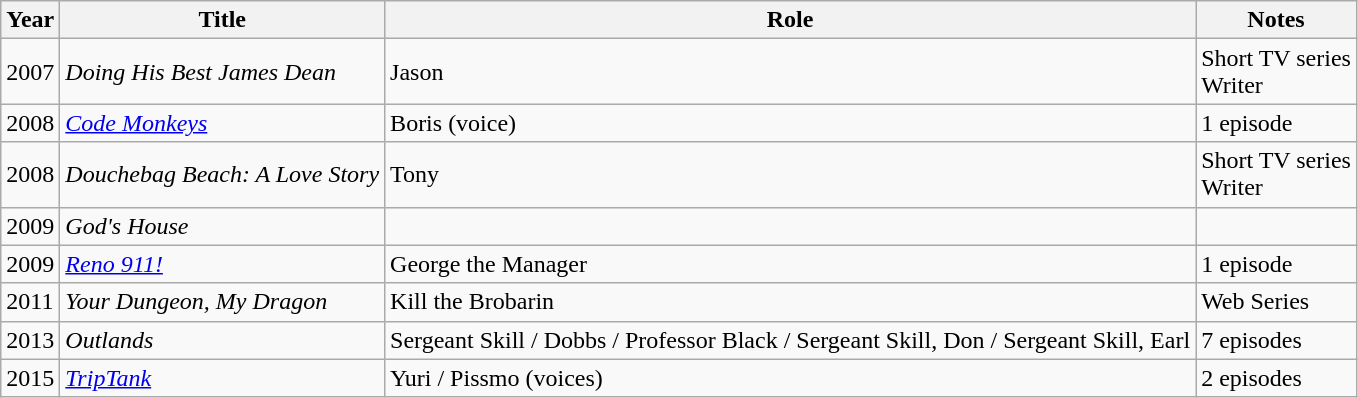<table class="wikitable sortable">
<tr>
<th>Year</th>
<th>Title</th>
<th>Role</th>
<th scope="col" class="unsortable">Notes</th>
</tr>
<tr>
<td>2007</td>
<td><em>Doing His Best James Dean</em></td>
<td>Jason</td>
<td>Short TV series<br>Writer</td>
</tr>
<tr>
<td>2008</td>
<td><em><a href='#'>Code Monkeys</a></em></td>
<td>Boris (voice)</td>
<td>1 episode</td>
</tr>
<tr>
<td>2008</td>
<td><em>Douchebag Beach: A Love Story</em></td>
<td>Tony</td>
<td>Short TV series<br>Writer</td>
</tr>
<tr>
<td>2009</td>
<td><em>God's House</em></td>
<td></td>
<td></td>
</tr>
<tr>
<td>2009</td>
<td><em><a href='#'>Reno 911!</a></em></td>
<td>George the Manager</td>
<td>1 episode</td>
</tr>
<tr>
<td>2011</td>
<td><em>Your Dungeon, My Dragon</em></td>
<td>Kill the Brobarin</td>
<td>Web Series</td>
</tr>
<tr>
<td>2013</td>
<td><em>Outlands</em></td>
<td>Sergeant Skill / Dobbs / Professor Black / Sergeant Skill, Don / Sergeant Skill, Earl</td>
<td>7 episodes</td>
</tr>
<tr>
<td>2015</td>
<td><em><a href='#'>TripTank</a></em></td>
<td>Yuri / Pissmo (voices)</td>
<td>2 episodes</td>
</tr>
</table>
